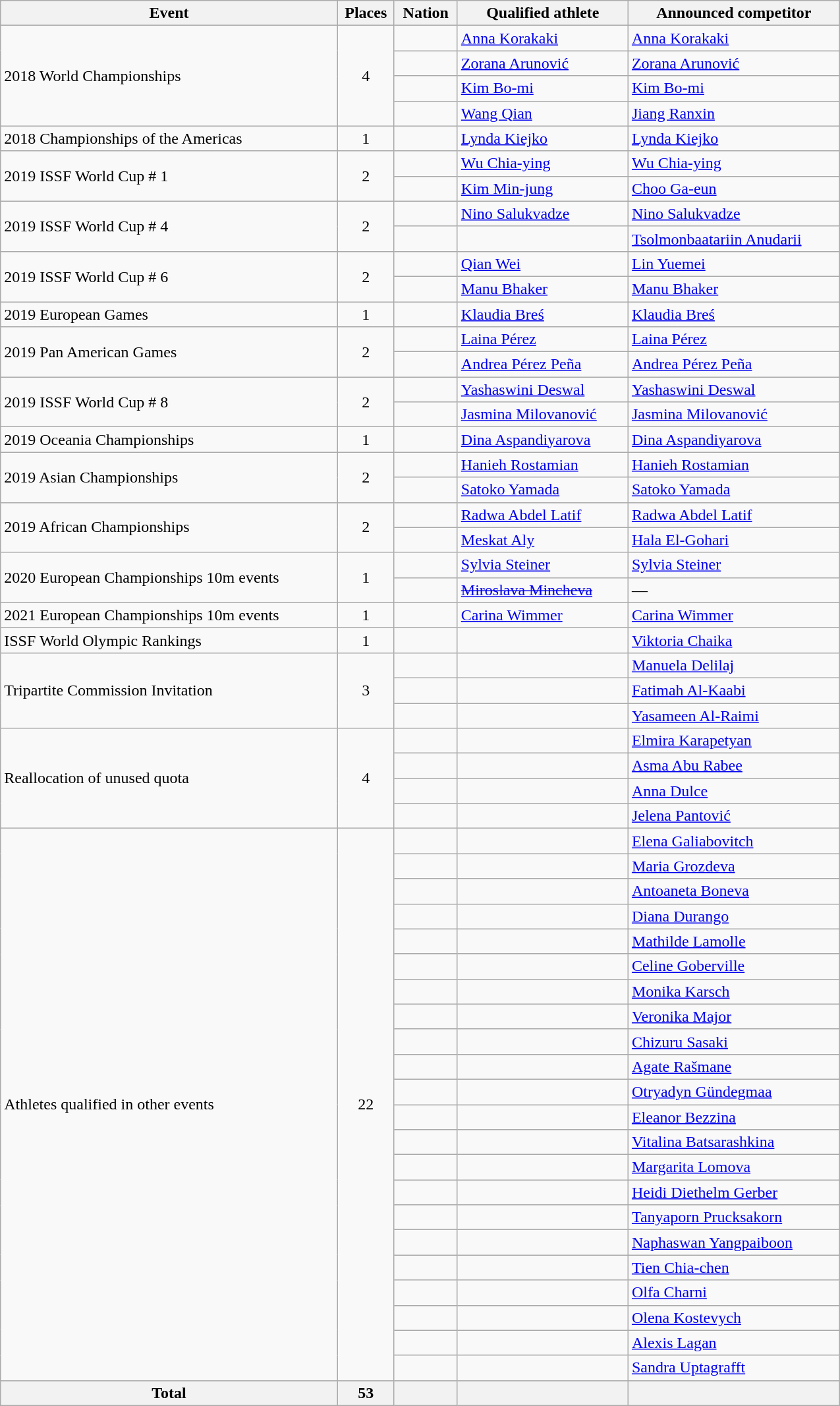<table class=wikitable style="text-align:left" width=850>
<tr>
<th>Event</th>
<th width=50>Places</th>
<th>Nation</th>
<th>Qualified athlete</th>
<th>Announced competitor</th>
</tr>
<tr>
<td rowspan="4">2018 World Championships</td>
<td rowspan=4 align=center>4</td>
<td></td>
<td><a href='#'>Anna Korakaki</a></td>
<td><a href='#'>Anna Korakaki</a></td>
</tr>
<tr>
<td></td>
<td><a href='#'>Zorana Arunović</a></td>
<td><a href='#'>Zorana Arunović</a></td>
</tr>
<tr>
<td></td>
<td><a href='#'>Kim Bo-mi</a></td>
<td><a href='#'>Kim Bo-mi</a></td>
</tr>
<tr>
<td></td>
<td><a href='#'>Wang Qian</a></td>
<td><a href='#'>Jiang Ranxin</a></td>
</tr>
<tr>
<td>2018 Championships of the Americas</td>
<td align=center>1</td>
<td></td>
<td><a href='#'>Lynda Kiejko</a></td>
<td><a href='#'>Lynda Kiejko</a></td>
</tr>
<tr>
<td rowspan="2">2019 ISSF World Cup # 1</td>
<td rowspan=2 align=center>2</td>
<td></td>
<td><a href='#'>Wu Chia-ying</a></td>
<td><a href='#'>Wu Chia-ying</a></td>
</tr>
<tr>
<td></td>
<td><a href='#'>Kim Min-jung</a></td>
<td><a href='#'>Choo Ga-eun</a></td>
</tr>
<tr>
<td rowspan="2">2019 ISSF World Cup # 4</td>
<td rowspan=2 align=center>2</td>
<td></td>
<td><a href='#'>Nino Salukvadze</a></td>
<td><a href='#'>Nino Salukvadze</a></td>
</tr>
<tr>
<td></td>
<td></td>
<td><a href='#'>Tsolmonbaatariin Anudarii</a></td>
</tr>
<tr>
<td rowspan="2">2019 ISSF World Cup # 6</td>
<td rowspan=2 align=center>2</td>
<td></td>
<td><a href='#'>Qian Wei</a></td>
<td><a href='#'>Lin Yuemei</a></td>
</tr>
<tr>
<td></td>
<td><a href='#'>Manu Bhaker</a></td>
<td><a href='#'>Manu Bhaker</a></td>
</tr>
<tr>
<td>2019 European Games</td>
<td align=center>1</td>
<td></td>
<td><a href='#'>Klaudia Breś</a></td>
<td><a href='#'>Klaudia Breś</a></td>
</tr>
<tr>
<td rowspan="2">2019 Pan American Games</td>
<td rowspan=2 align=center>2</td>
<td></td>
<td><a href='#'>Laina Pérez</a></td>
<td><a href='#'>Laina Pérez</a></td>
</tr>
<tr>
<td></td>
<td><a href='#'>Andrea Pérez Peña</a></td>
<td><a href='#'>Andrea Pérez Peña</a></td>
</tr>
<tr>
<td rowspan="2">2019 ISSF World Cup # 8</td>
<td rowspan=2 align=center>2</td>
<td></td>
<td><a href='#'>Yashaswini Deswal</a></td>
<td><a href='#'>Yashaswini Deswal</a></td>
</tr>
<tr>
<td></td>
<td><a href='#'>Jasmina Milovanović</a></td>
<td><a href='#'>Jasmina Milovanović</a></td>
</tr>
<tr>
<td>2019 Oceania Championships</td>
<td align=center>1</td>
<td></td>
<td><a href='#'>Dina Aspandiyarova</a></td>
<td><a href='#'>Dina Aspandiyarova</a></td>
</tr>
<tr>
<td rowspan=2>2019 Asian Championships</td>
<td rowspan=2 align=center>2</td>
<td></td>
<td><a href='#'>Hanieh Rostamian</a></td>
<td><a href='#'>Hanieh Rostamian</a></td>
</tr>
<tr>
<td></td>
<td><a href='#'>Satoko Yamada</a></td>
<td><a href='#'>Satoko Yamada</a></td>
</tr>
<tr>
<td rowspan=2>2019 African Championships</td>
<td rowspan=2 align=center>2</td>
<td></td>
<td><a href='#'>Radwa Abdel Latif</a></td>
<td><a href='#'>Radwa Abdel Latif</a></td>
</tr>
<tr>
<td></td>
<td><a href='#'>Meskat Aly</a></td>
<td><a href='#'>Hala El-Gohari</a></td>
</tr>
<tr>
<td rowspan="2">2020 European Championships 10m events</td>
<td rowspan=2 align=center>1</td>
<td></td>
<td><a href='#'>Sylvia Steiner</a></td>
<td><a href='#'>Sylvia Steiner</a></td>
</tr>
<tr>
<td><s></s></td>
<td><a href='#'><s>Miroslava Mincheva</s></a></td>
<td>—</td>
</tr>
<tr>
<td>2021 European Championships 10m events</td>
<td align=center>1</td>
<td></td>
<td><a href='#'>Carina Wimmer</a></td>
<td><a href='#'>Carina Wimmer</a></td>
</tr>
<tr>
<td>ISSF World Olympic Rankings</td>
<td align=center>1</td>
<td></td>
<td></td>
<td><a href='#'>Viktoria Chaika</a><br></td>
</tr>
<tr>
<td rowspan=3>Tripartite Commission Invitation</td>
<td rowspan=3 align=center>3</td>
<td></td>
<td></td>
<td><a href='#'>Manuela Delilaj</a></td>
</tr>
<tr>
<td></td>
<td></td>
<td><a href='#'>Fatimah Al-Kaabi</a></td>
</tr>
<tr>
<td></td>
<td></td>
<td><a href='#'>Yasameen Al-Raimi</a></td>
</tr>
<tr>
<td rowspan=4>Reallocation of unused quota</td>
<td rowspan=4 align=center>4</td>
<td></td>
<td></td>
<td><a href='#'>Elmira Karapetyan</a></td>
</tr>
<tr>
<td></td>
<td></td>
<td><a href='#'>Asma Abu Rabee</a></td>
</tr>
<tr>
<td></td>
<td></td>
<td><a href='#'>Anna Dulce</a></td>
</tr>
<tr>
<td></td>
<td></td>
<td><a href='#'>Jelena Pantović</a></td>
</tr>
<tr>
<td rowspan="22">Athletes qualified in other events</td>
<td rowspan="22" align="center">22</td>
<td></td>
<td></td>
<td><a href='#'>Elena Galiabovitch</a></td>
</tr>
<tr>
<td></td>
<td></td>
<td><a href='#'>Maria Grozdeva</a></td>
</tr>
<tr>
<td></td>
<td></td>
<td><a href='#'>Antoaneta Boneva</a></td>
</tr>
<tr>
<td></td>
<td></td>
<td><a href='#'>Diana Durango</a></td>
</tr>
<tr>
<td></td>
<td></td>
<td><a href='#'>Mathilde Lamolle</a></td>
</tr>
<tr>
<td></td>
<td></td>
<td><a href='#'>Celine Goberville</a></td>
</tr>
<tr>
<td></td>
<td></td>
<td><a href='#'>Monika Karsch</a></td>
</tr>
<tr>
<td></td>
<td></td>
<td><a href='#'>Veronika Major</a></td>
</tr>
<tr>
<td></td>
<td></td>
<td><a href='#'>Chizuru Sasaki</a></td>
</tr>
<tr>
<td></td>
<td></td>
<td><a href='#'>Agate Rašmane</a></td>
</tr>
<tr>
<td></td>
<td></td>
<td><a href='#'>Otryadyn Gündegmaa</a></td>
</tr>
<tr>
<td></td>
<td></td>
<td><a href='#'>Eleanor Bezzina</a></td>
</tr>
<tr>
<td></td>
<td></td>
<td><a href='#'>Vitalina Batsarashkina</a></td>
</tr>
<tr>
<td></td>
<td></td>
<td><a href='#'>Margarita Lomova</a></td>
</tr>
<tr>
<td></td>
<td></td>
<td><a href='#'>Heidi Diethelm Gerber</a></td>
</tr>
<tr>
<td></td>
<td></td>
<td><a href='#'>Tanyaporn Prucksakorn</a></td>
</tr>
<tr>
<td></td>
<td></td>
<td><a href='#'>Naphaswan Yangpaiboon</a></td>
</tr>
<tr>
<td></td>
<td></td>
<td><a href='#'>Tien Chia-chen</a></td>
</tr>
<tr>
<td></td>
<td></td>
<td><a href='#'>Olfa Charni</a></td>
</tr>
<tr>
<td></td>
<td></td>
<td><a href='#'>Olena Kostevych</a></td>
</tr>
<tr>
<td></td>
<td></td>
<td><a href='#'>Alexis Lagan</a></td>
</tr>
<tr>
<td></td>
<td></td>
<td><a href='#'>Sandra Uptagrafft</a></td>
</tr>
<tr>
<th>Total</th>
<th>53</th>
<th></th>
<th></th>
<th></th>
</tr>
</table>
